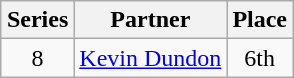<table class="wikitable sortable" style="margin:auto; text-align:center;">
<tr>
<th>Series</th>
<th>Partner</th>
<th>Place</th>
</tr>
<tr>
<td>8</td>
<td><a href='#'>Kevin Dundon</a></td>
<td>6th</td>
</tr>
</table>
